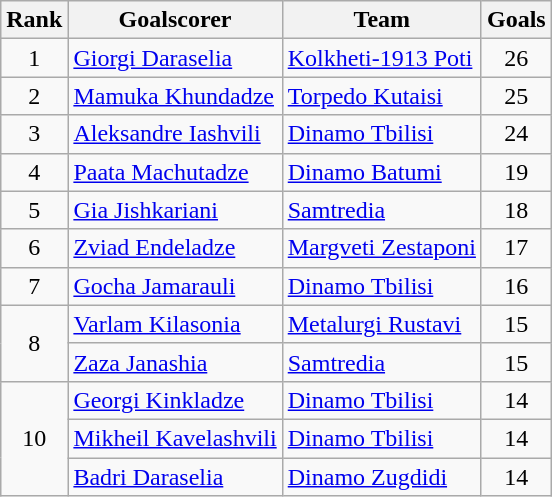<table class="wikitable">
<tr>
<th>Rank</th>
<th>Goalscorer</th>
<th>Team</th>
<th>Goals</th>
</tr>
<tr>
<td align="center">1</td>
<td> <a href='#'>Giorgi Daraselia</a></td>
<td><a href='#'>Kolkheti-1913 Poti</a></td>
<td align="center">26</td>
</tr>
<tr>
<td align="center">2</td>
<td> <a href='#'>Mamuka Khundadze</a></td>
<td><a href='#'>Torpedo Kutaisi</a></td>
<td align="center">25</td>
</tr>
<tr>
<td align="center">3</td>
<td> <a href='#'>Aleksandre Iashvili</a></td>
<td><a href='#'>Dinamo Tbilisi</a></td>
<td align="center">24</td>
</tr>
<tr>
<td align="center">4</td>
<td> <a href='#'>Paata Machutadze</a></td>
<td><a href='#'>Dinamo Batumi</a></td>
<td align="center">19</td>
</tr>
<tr>
<td align="center">5</td>
<td> <a href='#'>Gia Jishkariani</a></td>
<td><a href='#'>Samtredia</a></td>
<td align="center">18</td>
</tr>
<tr>
<td align="center">6</td>
<td> <a href='#'>Zviad Endeladze</a></td>
<td><a href='#'>Margveti Zestaponi</a></td>
<td align="center">17</td>
</tr>
<tr>
<td align="center">7</td>
<td> <a href='#'>Gocha Jamarauli</a></td>
<td><a href='#'>Dinamo Tbilisi</a></td>
<td align="center">16</td>
</tr>
<tr>
<td rowspan=2 align="center">8</td>
<td> <a href='#'>Varlam Kilasonia</a></td>
<td><a href='#'>Metalurgi Rustavi</a></td>
<td align="center">15</td>
</tr>
<tr>
<td> <a href='#'>Zaza Janashia</a></td>
<td><a href='#'>Samtredia</a></td>
<td align="center">15</td>
</tr>
<tr>
<td rowspan=3 align="center">10</td>
<td> <a href='#'>Georgi Kinkladze</a></td>
<td><a href='#'>Dinamo Tbilisi</a></td>
<td align="center">14</td>
</tr>
<tr>
<td> <a href='#'>Mikheil Kavelashvili</a></td>
<td><a href='#'>Dinamo Tbilisi</a></td>
<td align="center">14</td>
</tr>
<tr>
<td> <a href='#'>Badri Daraselia</a></td>
<td><a href='#'>Dinamo Zugdidi</a></td>
<td align="center">14</td>
</tr>
</table>
